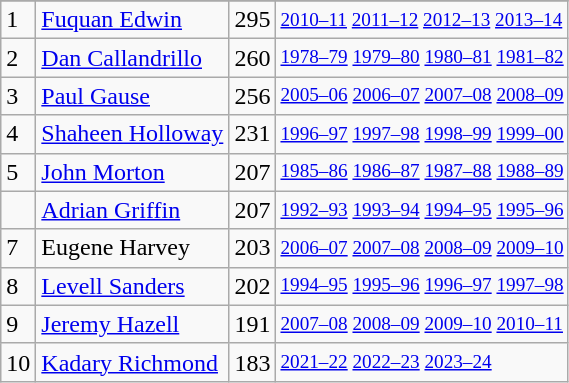<table class="wikitable">
<tr>
</tr>
<tr>
<td>1</td>
<td><a href='#'>Fuquan Edwin</a></td>
<td>295</td>
<td style="font-size:80%;"><a href='#'>2010–11</a> <a href='#'>2011–12</a> <a href='#'>2012–13</a> <a href='#'>2013–14</a></td>
</tr>
<tr>
<td>2</td>
<td><a href='#'>Dan Callandrillo</a></td>
<td>260</td>
<td style="font-size:80%;"><a href='#'>1978–79</a> <a href='#'>1979–80</a> <a href='#'>1980–81</a> <a href='#'>1981–82</a></td>
</tr>
<tr>
<td>3</td>
<td><a href='#'>Paul Gause</a></td>
<td>256</td>
<td style="font-size:80%;"><a href='#'>2005–06</a> <a href='#'>2006–07</a> <a href='#'>2007–08</a> <a href='#'>2008–09</a></td>
</tr>
<tr>
<td>4</td>
<td><a href='#'>Shaheen Holloway</a></td>
<td>231</td>
<td style="font-size:80%;"><a href='#'>1996–97</a> <a href='#'>1997–98</a> <a href='#'>1998–99</a> <a href='#'>1999–00</a></td>
</tr>
<tr>
<td>5</td>
<td><a href='#'>John Morton</a></td>
<td>207</td>
<td style="font-size:80%;"><a href='#'>1985–86</a> <a href='#'>1986–87</a> <a href='#'>1987–88</a> <a href='#'>1988–89</a></td>
</tr>
<tr>
<td></td>
<td><a href='#'>Adrian Griffin</a></td>
<td>207</td>
<td style="font-size:80%;"><a href='#'>1992–93</a> <a href='#'>1993–94</a> <a href='#'>1994–95</a> <a href='#'>1995–96</a></td>
</tr>
<tr>
<td>7</td>
<td>Eugene Harvey</td>
<td>203</td>
<td style="font-size:80%;"><a href='#'>2006–07</a> <a href='#'>2007–08</a> <a href='#'>2008–09</a> <a href='#'>2009–10</a></td>
</tr>
<tr>
<td>8</td>
<td><a href='#'>Levell Sanders</a></td>
<td>202</td>
<td style="font-size:80%;"><a href='#'>1994–95</a> <a href='#'>1995–96</a> <a href='#'>1996–97</a> <a href='#'>1997–98</a></td>
</tr>
<tr>
<td>9</td>
<td><a href='#'>Jeremy Hazell</a></td>
<td>191</td>
<td style="font-size:80%;"><a href='#'>2007–08</a> <a href='#'>2008–09</a> <a href='#'>2009–10</a> <a href='#'>2010–11</a></td>
</tr>
<tr>
<td>10</td>
<td><a href='#'>Kadary Richmond</a></td>
<td>183</td>
<td style="font-size:80%;"><a href='#'>2021–22</a> <a href='#'>2022–23</a> <a href='#'>2023–24</a></td>
</tr>
</table>
